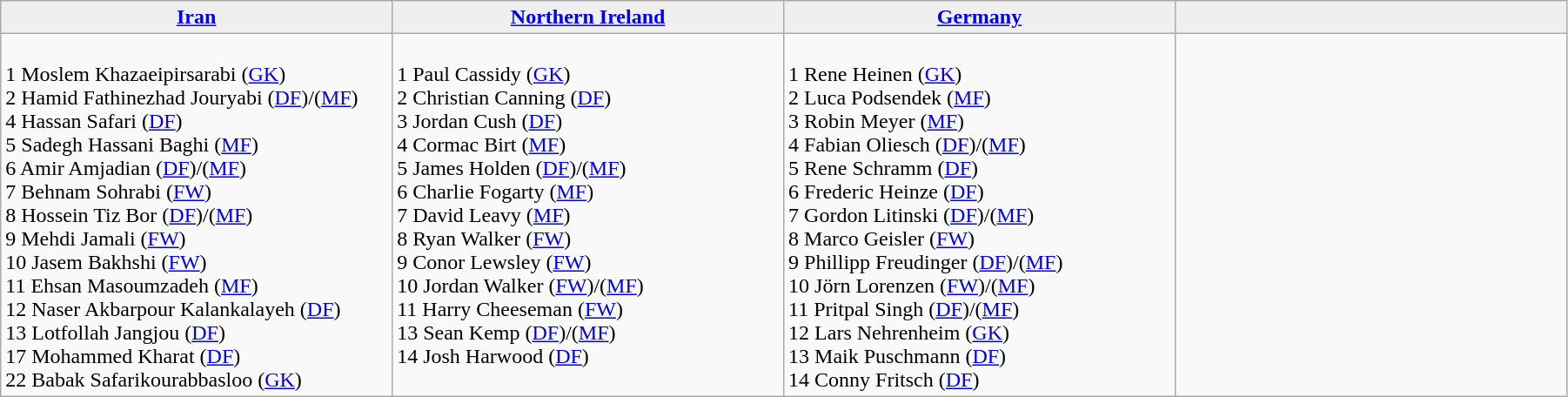<table class="wikitable mw-collapsible mw-collapsed" cellpadding=5 cellspacing=0 style="width:95%">
<tr align=center>
<td bgcolor="#efefef" width="200"><strong> <a href='#'>Iran</a></strong></td>
<td bgcolor="#efefef" width="200"><strong> <a href='#'>Northern Ireland</a></strong></td>
<td bgcolor="#efefef" width="200"><strong> <a href='#'>Germany</a></strong></td>
<td bgcolor="#efefef" width="200"></td>
</tr>
<tr valign=top>
<td><br>1 Moslem Khazaeipirsarabi (<a href='#'>GK</a>)<br>
2 Hamid Fathinezhad Jouryabi (<a href='#'>DF</a>)/(<a href='#'>MF</a>)<br>
4 Hassan Safari (<a href='#'>DF</a>)<br>
5 Sadegh Hassani Baghi (<a href='#'>MF</a>)<br>
6 Amir Amjadian (<a href='#'>DF</a>)/(<a href='#'>MF</a>)<br>
7 Behnam Sohrabi (<a href='#'>FW</a>)<br>
8 Hossein Tiz Bor (<a href='#'>DF</a>)/(<a href='#'>MF</a>)<br>
9 Mehdi Jamali (<a href='#'>FW</a>)<br>
10 Jasem Bakhshi (<a href='#'>FW</a>)<br>
11 Ehsan Masoumzadeh (<a href='#'>MF</a>)<br>
12 Naser Akbarpour Kalankalayeh (<a href='#'>DF</a>)<br>
13 Lotfollah Jangjou (<a href='#'>DF</a>)<br>
17 Mohammed Kharat (<a href='#'>DF</a>)<br>
22 Babak Safarikourabbasloo (<a href='#'>GK</a>)<br></td>
<td><br>1 Paul Cassidy (<a href='#'>GK</a>)<br>
2 Christian Canning (<a href='#'>DF</a>)<br>
3 Jordan Cush (<a href='#'>DF</a>)<br>
4 Cormac Birt (<a href='#'>MF</a>)<br>
5 James Holden (<a href='#'>DF</a>)/(<a href='#'>MF</a>)<br>
6 Charlie Fogarty (<a href='#'>MF</a>)<br>
7 David Leavy (<a href='#'>MF</a>)<br>
8 Ryan Walker (<a href='#'>FW</a>)<br>
9 Conor Lewsley (<a href='#'>FW</a>)<br>
10 Jordan Walker (<a href='#'>FW</a>)/(<a href='#'>MF</a>)<br>
11 Harry Cheeseman (<a href='#'>FW</a>)<br>
13 Sean	Kemp (<a href='#'>DF</a>)/(<a href='#'>MF</a>)<br>
14 Josh	Harwood (<a href='#'>DF</a>)<br></td>
<td><br>1 Rene Heinen (<a href='#'>GK</a>)<br>
2 Luca Podsendek (<a href='#'>MF</a>)<br>
3 Robin Meyer (<a href='#'>MF</a>)<br>
4 Fabian Oliesch (<a href='#'>DF</a>)/(<a href='#'>MF</a>)<br>
5 Rene Schramm (<a href='#'>DF</a>)<br>
6 Frederic	Heinze (<a href='#'>DF</a>)<br>
7 Gordon Litinski (<a href='#'>DF</a>)/(<a href='#'>MF</a>)<br>
8 Marco Geisler (<a href='#'>FW</a>)<br>
9 Phillipp Freudinger (<a href='#'>DF</a>)/(<a href='#'>MF</a>)<br>
10 Jörn	Lorenzen (<a href='#'>FW</a>)/(<a href='#'>MF</a>)<br>
11 Pritpal Singh (<a href='#'>DF</a>)/(<a href='#'>MF</a>)<br>
12 Lars	Nehrenheim (<a href='#'>GK</a>)<br>
13 Maik	Puschmann (<a href='#'>DF</a>)<br>
14 Conny Fritsch (<a href='#'>DF</a>)<br></td>
<td></td>
</tr>
</table>
